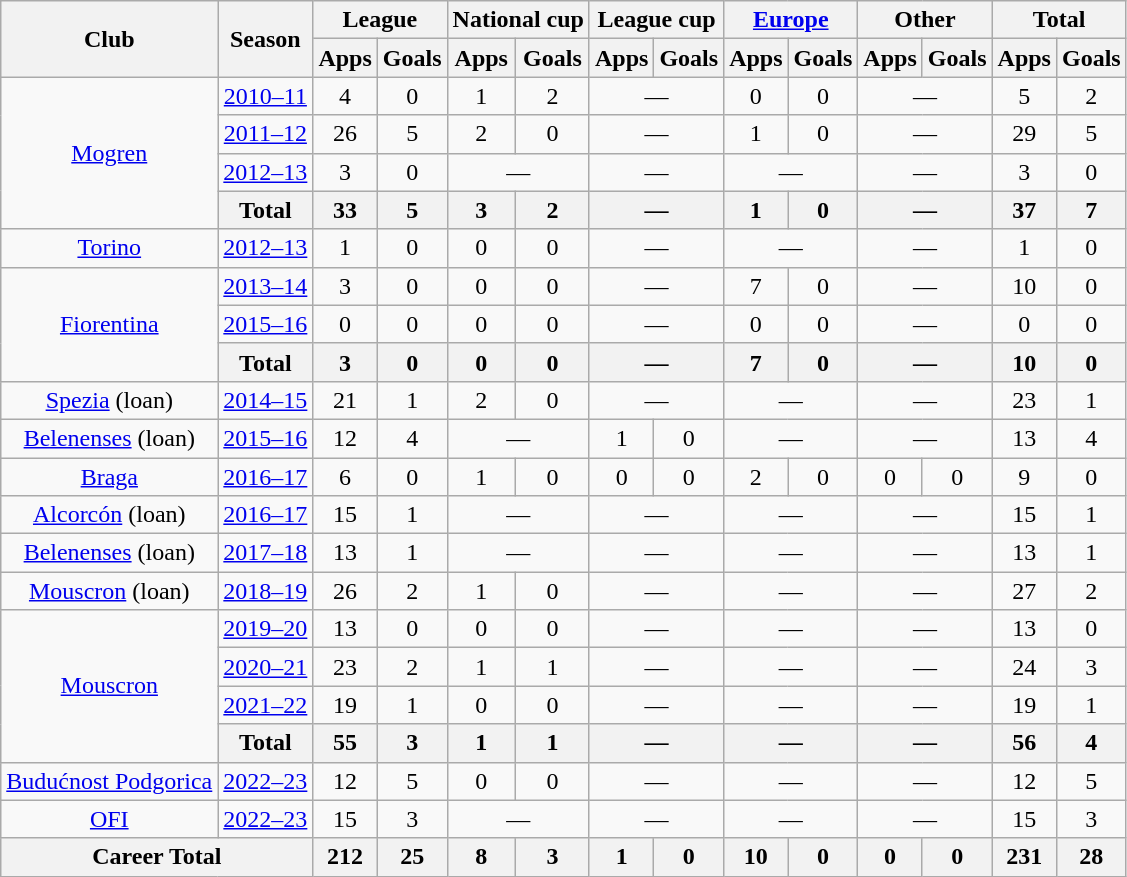<table class="wikitable" style="text-align:center;">
<tr>
<th rowspan="2">Club</th>
<th rowspan="2">Season</th>
<th colspan="2">League</th>
<th colspan="2">National cup</th>
<th colspan="2">League cup</th>
<th colspan="2"><a href='#'>Europe</a></th>
<th colspan="2">Other</th>
<th colspan="2">Total</th>
</tr>
<tr>
<th>Apps</th>
<th>Goals</th>
<th>Apps</th>
<th>Goals</th>
<th>Apps</th>
<th>Goals</th>
<th>Apps</th>
<th>Goals</th>
<th>Apps</th>
<th>Goals</th>
<th>Apps</th>
<th>Goals</th>
</tr>
<tr>
<td rowspan="4"><a href='#'>Mogren</a></td>
<td><a href='#'>2010–11</a></td>
<td>4</td>
<td>0</td>
<td>1</td>
<td>2</td>
<td colspan="2">—</td>
<td>0</td>
<td>0</td>
<td colspan="2">—</td>
<td>5</td>
<td>2</td>
</tr>
<tr>
<td><a href='#'>2011–12</a></td>
<td>26</td>
<td>5</td>
<td>2</td>
<td>0</td>
<td colspan="2">—</td>
<td>1</td>
<td>0</td>
<td colspan="2">—</td>
<td>29</td>
<td>5</td>
</tr>
<tr>
<td><a href='#'>2012–13</a></td>
<td>3</td>
<td>0</td>
<td colspan="2">—</td>
<td colspan="2">—</td>
<td colspan="2">—</td>
<td colspan="2">—</td>
<td>3</td>
<td>0</td>
</tr>
<tr>
<th>Total</th>
<th>33</th>
<th>5</th>
<th>3</th>
<th>2</th>
<th colspan="2">—</th>
<th>1</th>
<th>0</th>
<th colspan="2">—</th>
<th>37</th>
<th>7</th>
</tr>
<tr>
<td><a href='#'>Torino</a></td>
<td><a href='#'>2012–13</a></td>
<td>1</td>
<td>0</td>
<td>0</td>
<td>0</td>
<td colspan="2">—</td>
<td colspan="2">—</td>
<td colspan="2">—</td>
<td>1</td>
<td>0</td>
</tr>
<tr>
<td rowspan="3"><a href='#'>Fiorentina</a></td>
<td><a href='#'>2013–14</a></td>
<td>3</td>
<td>0</td>
<td>0</td>
<td>0</td>
<td colspan="2">—</td>
<td>7</td>
<td>0</td>
<td colspan="2">—</td>
<td>10</td>
<td>0</td>
</tr>
<tr>
<td><a href='#'>2015–16</a></td>
<td>0</td>
<td>0</td>
<td>0</td>
<td>0</td>
<td colspan="2">—</td>
<td>0</td>
<td>0</td>
<td colspan="2">—</td>
<td>0</td>
<td>0</td>
</tr>
<tr>
<th>Total</th>
<th>3</th>
<th>0</th>
<th>0</th>
<th>0</th>
<th colspan="2">—</th>
<th>7</th>
<th>0</th>
<th colspan="2">—</th>
<th>10</th>
<th>0</th>
</tr>
<tr>
<td><a href='#'>Spezia</a> (loan)</td>
<td><a href='#'>2014–15</a></td>
<td>21</td>
<td>1</td>
<td>2</td>
<td>0</td>
<td colspan="2">—</td>
<td colspan="2">—</td>
<td colspan="2">—</td>
<td>23</td>
<td>1</td>
</tr>
<tr>
<td><a href='#'>Belenenses</a> (loan)</td>
<td><a href='#'>2015–16</a></td>
<td>12</td>
<td>4</td>
<td colspan="2">—</td>
<td>1</td>
<td>0</td>
<td colspan="2">—</td>
<td colspan="2">—</td>
<td>13</td>
<td>4</td>
</tr>
<tr>
<td><a href='#'>Braga</a></td>
<td><a href='#'>2016–17</a></td>
<td>6</td>
<td>0</td>
<td>1</td>
<td>0</td>
<td>0</td>
<td>0</td>
<td>2</td>
<td>0</td>
<td>0</td>
<td>0</td>
<td>9</td>
<td>0</td>
</tr>
<tr>
<td><a href='#'>Alcorcón</a> (loan)</td>
<td><a href='#'>2016–17</a></td>
<td>15</td>
<td>1</td>
<td colspan="2">—</td>
<td colspan="2">—</td>
<td colspan="2">—</td>
<td colspan="2">—</td>
<td>15</td>
<td>1</td>
</tr>
<tr>
<td><a href='#'>Belenenses</a> (loan)</td>
<td><a href='#'>2017–18</a></td>
<td>13</td>
<td>1</td>
<td colspan="2">—</td>
<td colspan="2">—</td>
<td colspan="2">—</td>
<td colspan="2">—</td>
<td>13</td>
<td>1</td>
</tr>
<tr>
<td><a href='#'>Mouscron</a> (loan)</td>
<td><a href='#'>2018–19</a></td>
<td>26</td>
<td>2</td>
<td>1</td>
<td>0</td>
<td colspan="2">—</td>
<td colspan="2">—</td>
<td colspan="2">—</td>
<td>27</td>
<td>2</td>
</tr>
<tr>
<td rowspan="4"><a href='#'>Mouscron</a></td>
<td><a href='#'>2019–20</a></td>
<td>13</td>
<td>0</td>
<td>0</td>
<td>0</td>
<td colspan="2">—</td>
<td colspan="2">—</td>
<td colspan="2">—</td>
<td>13</td>
<td>0</td>
</tr>
<tr>
<td><a href='#'>2020–21</a></td>
<td>23</td>
<td>2</td>
<td>1</td>
<td>1</td>
<td colspan="2">—</td>
<td colspan="2">—</td>
<td colspan="2">—</td>
<td>24</td>
<td>3</td>
</tr>
<tr>
<td><a href='#'>2021–22</a></td>
<td>19</td>
<td>1</td>
<td>0</td>
<td>0</td>
<td colspan="2">—</td>
<td colspan="2">—</td>
<td colspan="2">—</td>
<td>19</td>
<td>1</td>
</tr>
<tr>
<th>Total</th>
<th>55</th>
<th>3</th>
<th>1</th>
<th>1</th>
<th colspan="2">—</th>
<th colspan="2">—</th>
<th colspan="2">—</th>
<th>56</th>
<th>4</th>
</tr>
<tr>
<td><a href='#'>Budućnost Podgorica</a></td>
<td><a href='#'>2022–23</a></td>
<td>12</td>
<td>5</td>
<td>0</td>
<td>0</td>
<td colspan="2">—</td>
<td colspan="2">—</td>
<td colspan="2">—</td>
<td>12</td>
<td>5</td>
</tr>
<tr>
<td><a href='#'>OFI</a></td>
<td><a href='#'>2022–23</a></td>
<td>15</td>
<td>3</td>
<td colspan="2">—</td>
<td colspan="2">—</td>
<td colspan="2">—</td>
<td colspan="2">—</td>
<td>15</td>
<td>3</td>
</tr>
<tr>
<th colspan="2">Career Total</th>
<th>212</th>
<th>25</th>
<th>8</th>
<th>3</th>
<th>1</th>
<th>0</th>
<th>10</th>
<th>0</th>
<th>0</th>
<th>0</th>
<th>231</th>
<th>28</th>
</tr>
</table>
